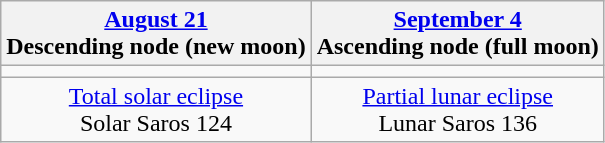<table class="wikitable">
<tr>
<th><a href='#'>August 21</a><br>Descending node (new moon)</th>
<th><a href='#'>September 4</a><br>Ascending node (full moon)</th>
</tr>
<tr>
<td></td>
<td></td>
</tr>
<tr align=center>
<td><a href='#'>Total solar eclipse</a><br>Solar Saros 124</td>
<td><a href='#'>Partial lunar eclipse</a><br>Lunar Saros 136</td>
</tr>
</table>
